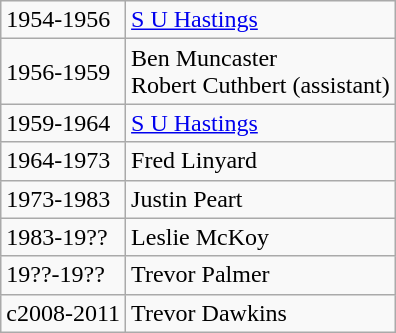<table class="wikitable">
<tr>
<td>1954-1956</td>
<td><a href='#'>S U Hastings</a></td>
</tr>
<tr>
<td>1956-1959</td>
<td>Ben Muncaster<br>Robert Cuthbert (assistant)</td>
</tr>
<tr>
<td>1959-1964</td>
<td><a href='#'>S U Hastings</a></td>
</tr>
<tr>
<td>1964-1973</td>
<td>Fred Linyard</td>
</tr>
<tr>
<td>1973-1983</td>
<td>Justin Peart</td>
</tr>
<tr>
<td>1983-19??</td>
<td>Leslie McKoy</td>
</tr>
<tr>
<td>19??-19??</td>
<td>Trevor Palmer</td>
</tr>
<tr>
<td>c2008-2011</td>
<td>Trevor Dawkins</td>
</tr>
</table>
